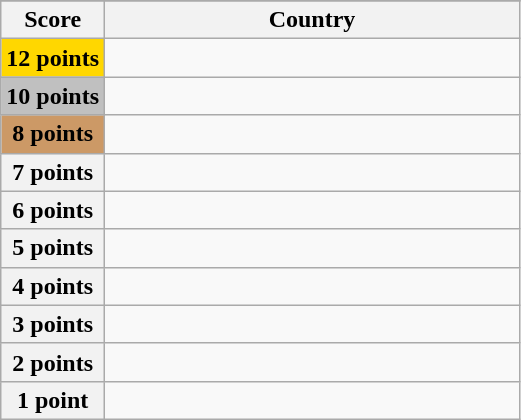<table class="wikitable">
<tr>
</tr>
<tr>
<th scope="col" width="20%">Score</th>
<th scope="col">Country</th>
</tr>
<tr>
<th scope="row" style="background:gold">12 points</th>
<td></td>
</tr>
<tr>
<th scope="row" style="background:silver">10 points</th>
<td></td>
</tr>
<tr>
<th scope="row" style="background:#CC9966">8 points</th>
<td></td>
</tr>
<tr>
<th scope="row">7 points</th>
<td></td>
</tr>
<tr>
<th scope="row">6 points</th>
<td></td>
</tr>
<tr>
<th scope="row">5 points</th>
<td></td>
</tr>
<tr>
<th scope="row">4 points</th>
<td></td>
</tr>
<tr>
<th scope="row">3 points</th>
<td></td>
</tr>
<tr>
<th scope="row">2 points</th>
<td></td>
</tr>
<tr>
<th scope="row">1 point</th>
<td></td>
</tr>
</table>
